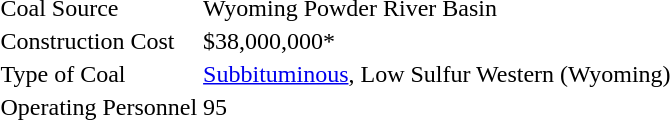<table>
<tr>
<td>Coal Source</td>
<td>Wyoming Powder River Basin</td>
</tr>
<tr>
<td>Construction Cost</td>
<td>$38,000,000*</td>
</tr>
<tr>
<td>Type of Coal</td>
<td><a href='#'>Subbituminous</a>, Low Sulfur Western (Wyoming)</td>
</tr>
<tr>
<td>Operating Personnel</td>
<td>95</td>
</tr>
</table>
